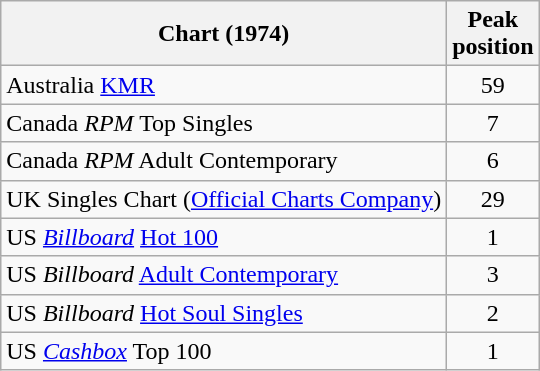<table class="wikitable sortable">
<tr>
<th align="left">Chart (1974)</th>
<th align="left">Peak<br>position</th>
</tr>
<tr>
<td>Australia <a href='#'>KMR</a></td>
<td style="text-align:center;">59</td>
</tr>
<tr>
<td>Canada <em>RPM</em> Top Singles</td>
<td style="text-align:center;">7</td>
</tr>
<tr>
<td>Canada <em>RPM</em> Adult Contemporary</td>
<td style="text-align:center;">6</td>
</tr>
<tr>
<td>UK Singles Chart (<a href='#'>Official Charts Company</a>)</td>
<td style="text-align:center;">29</td>
</tr>
<tr>
<td>US <em><a href='#'>Billboard</a></em> <a href='#'>Hot 100</a></td>
<td style="text-align:center;">1</td>
</tr>
<tr>
<td>US <em>Billboard</em> <a href='#'>Adult Contemporary</a></td>
<td style="text-align:center;">3</td>
</tr>
<tr>
<td>US <em>Billboard</em> <a href='#'>Hot Soul Singles</a></td>
<td style="text-align:center;">2</td>
</tr>
<tr>
<td>US <em><a href='#'>Cashbox</a></em> Top 100</td>
<td style="text-align:center;">1</td>
</tr>
</table>
